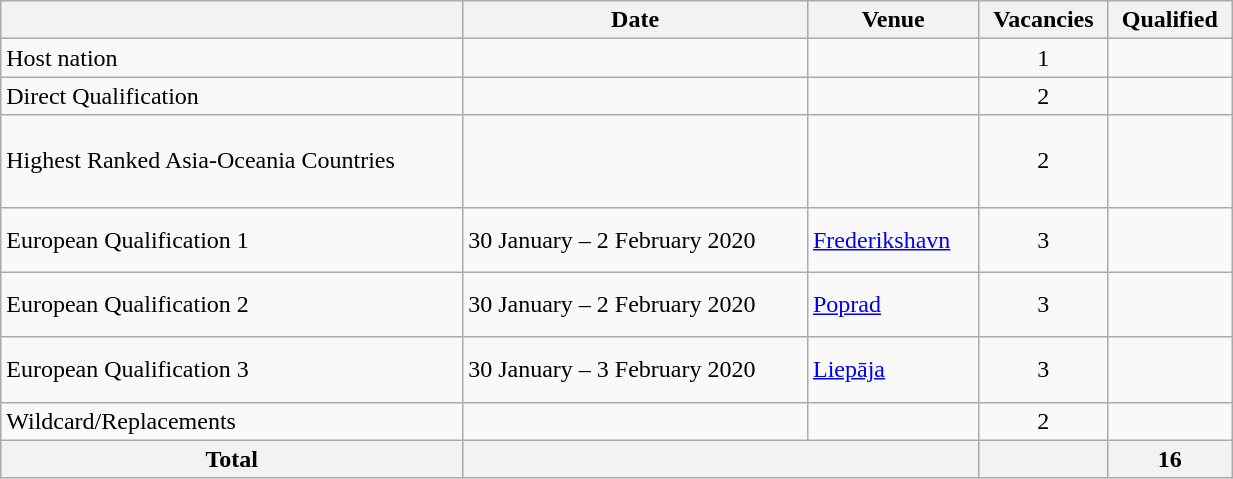<table class="wikitable" width="65%">
<tr>
<th></th>
<th>Date</th>
<th>Venue</th>
<th>Vacancies</th>
<th>Qualified</th>
</tr>
<tr>
<td>Host nation</td>
<td></td>
<td></td>
<td align="center">1</td>
<td></td>
</tr>
<tr>
<td>Direct Qualification</td>
<td></td>
<td></td>
<td align="center">2</td>
<td><br></td>
</tr>
<tr>
<td>Highest Ranked Asia-Oceania Countries</td>
<td></td>
<td></td>
<td align="center">2</td>
<td><br><br><br></td>
</tr>
<tr>
<td>European Qualification 1</td>
<td>30 January – 2 February 2020</td>
<td> <a href='#'>Frederikshavn</a></td>
<td align="center">3</td>
<td><br><br></td>
</tr>
<tr>
<td>European Qualification 2</td>
<td>30 January – 2 February 2020</td>
<td> <a href='#'>Poprad</a></td>
<td align="center">3</td>
<td><br><br></td>
</tr>
<tr>
<td>European Qualification 3</td>
<td>30 January – 3 February 2020</td>
<td> <a href='#'>Liepāja</a></td>
<td align="center">3</td>
<td><br><br></td>
</tr>
<tr>
<td>Wildcard/Replacements</td>
<td></td>
<td></td>
<td align="center">2</td>
<td><br></td>
</tr>
<tr>
<th>Total</th>
<th colspan="2"></th>
<th></th>
<th>16</th>
</tr>
</table>
